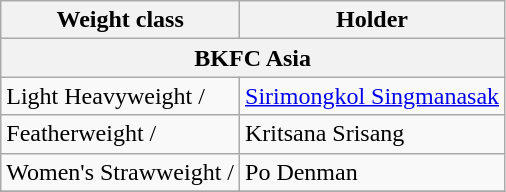<table class="wikitable">
<tr>
<th>Weight class</th>
<th>Holder</th>
</tr>
<tr ->
<th colspan="2" style="text-align:center;">BKFC Asia</th>
</tr>
<tr>
<td>Light Heavyweight / </td>
<td><a href='#'>Sirimongkol Singmanasak</a></td>
</tr>
<tr>
<td>Featherweight / </td>
<td>Kritsana Srisang</td>
</tr>
<tr>
<td>Women's Strawweight / </td>
<td>Po Denman</td>
</tr>
<tr>
</tr>
</table>
